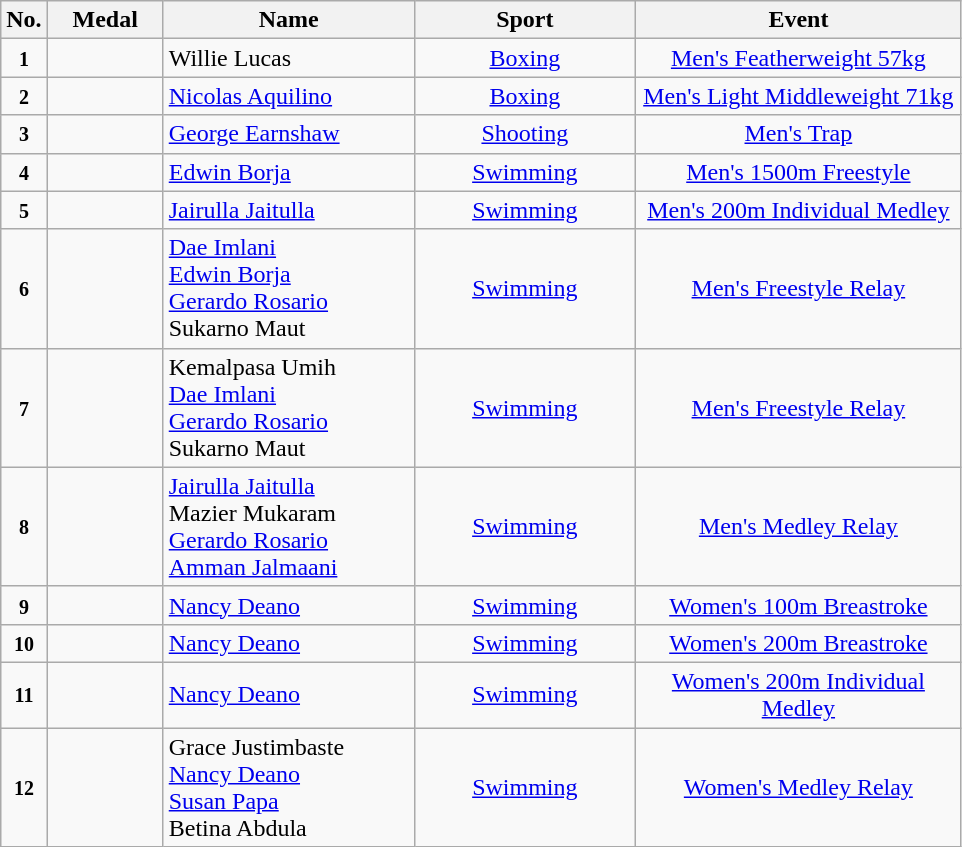<table class="wikitable" style="font-size:100%; text-align:center;">
<tr>
<th width="10">No.</th>
<th width="70">Medal</th>
<th width="160">Name</th>
<th width="140">Sport</th>
<th width="210">Event</th>
</tr>
<tr>
<td><small><strong>1</strong></small></td>
<td></td>
<td align=left>Willie Lucas</td>
<td> <a href='#'>Boxing</a></td>
<td><a href='#'>Men's Featherweight 57kg</a></td>
</tr>
<tr>
<td><small><strong>2</strong></small></td>
<td></td>
<td align=left><a href='#'>Nicolas Aquilino</a></td>
<td> <a href='#'>Boxing</a></td>
<td><a href='#'>Men's Light Middleweight 71kg</a></td>
</tr>
<tr>
<td><small><strong>3</strong></small></td>
<td></td>
<td align=left><a href='#'>George Earnshaw</a></td>
<td> <a href='#'>Shooting</a></td>
<td><a href='#'>Men's Trap</a></td>
</tr>
<tr>
<td><small><strong>4</strong></small></td>
<td></td>
<td align=left><a href='#'>Edwin Borja</a></td>
<td> <a href='#'>Swimming</a></td>
<td><a href='#'>Men's 1500m Freestyle</a></td>
</tr>
<tr>
<td><small><strong>5</strong></small></td>
<td></td>
<td align=left><a href='#'>Jairulla Jaitulla</a></td>
<td> <a href='#'>Swimming</a></td>
<td><a href='#'>Men's 200m Individual Medley</a></td>
</tr>
<tr>
<td><small><strong>6</strong></small></td>
<td></td>
<td align=left><a href='#'>Dae Imlani</a><br><a href='#'>Edwin Borja</a><br><a href='#'>Gerardo Rosario</a><br>Sukarno Maut</td>
<td> <a href='#'>Swimming</a></td>
<td><a href='#'>Men's  Freestyle Relay</a></td>
</tr>
<tr>
<td><small><strong>7</strong></small></td>
<td></td>
<td align=left>Kemalpasa Umih<br><a href='#'>Dae Imlani</a><br><a href='#'>Gerardo Rosario</a><br>Sukarno Maut</td>
<td> <a href='#'>Swimming</a></td>
<td><a href='#'>Men's  Freestyle Relay</a></td>
</tr>
<tr>
<td><small><strong>8</strong></small></td>
<td></td>
<td align=left><a href='#'>Jairulla Jaitulla</a><br>Mazier Mukaram<br><a href='#'>Gerardo Rosario</a><br><a href='#'>Amman Jalmaani</a></td>
<td> <a href='#'>Swimming</a></td>
<td><a href='#'>Men's  Medley Relay</a></td>
</tr>
<tr>
<td><small><strong>9</strong></small></td>
<td></td>
<td align=left><a href='#'>Nancy Deano</a></td>
<td> <a href='#'>Swimming</a></td>
<td><a href='#'>Women's 100m Breastroke</a></td>
</tr>
<tr>
<td><small><strong>10</strong></small></td>
<td></td>
<td align=left><a href='#'>Nancy Deano</a></td>
<td> <a href='#'>Swimming</a></td>
<td><a href='#'>Women's 200m Breastroke</a></td>
</tr>
<tr>
<td><small><strong>11</strong></small></td>
<td></td>
<td align=left><a href='#'>Nancy Deano</a></td>
<td> <a href='#'>Swimming</a></td>
<td><a href='#'>Women's 200m Individual Medley</a></td>
</tr>
<tr>
<td><small><strong>12</strong></small></td>
<td></td>
<td align=left>Grace Justimbaste<br><a href='#'>Nancy Deano</a><br><a href='#'>Susan Papa</a><br>Betina Abdula</td>
<td> <a href='#'>Swimming</a></td>
<td><a href='#'>Women's  Medley Relay</a></td>
</tr>
</table>
